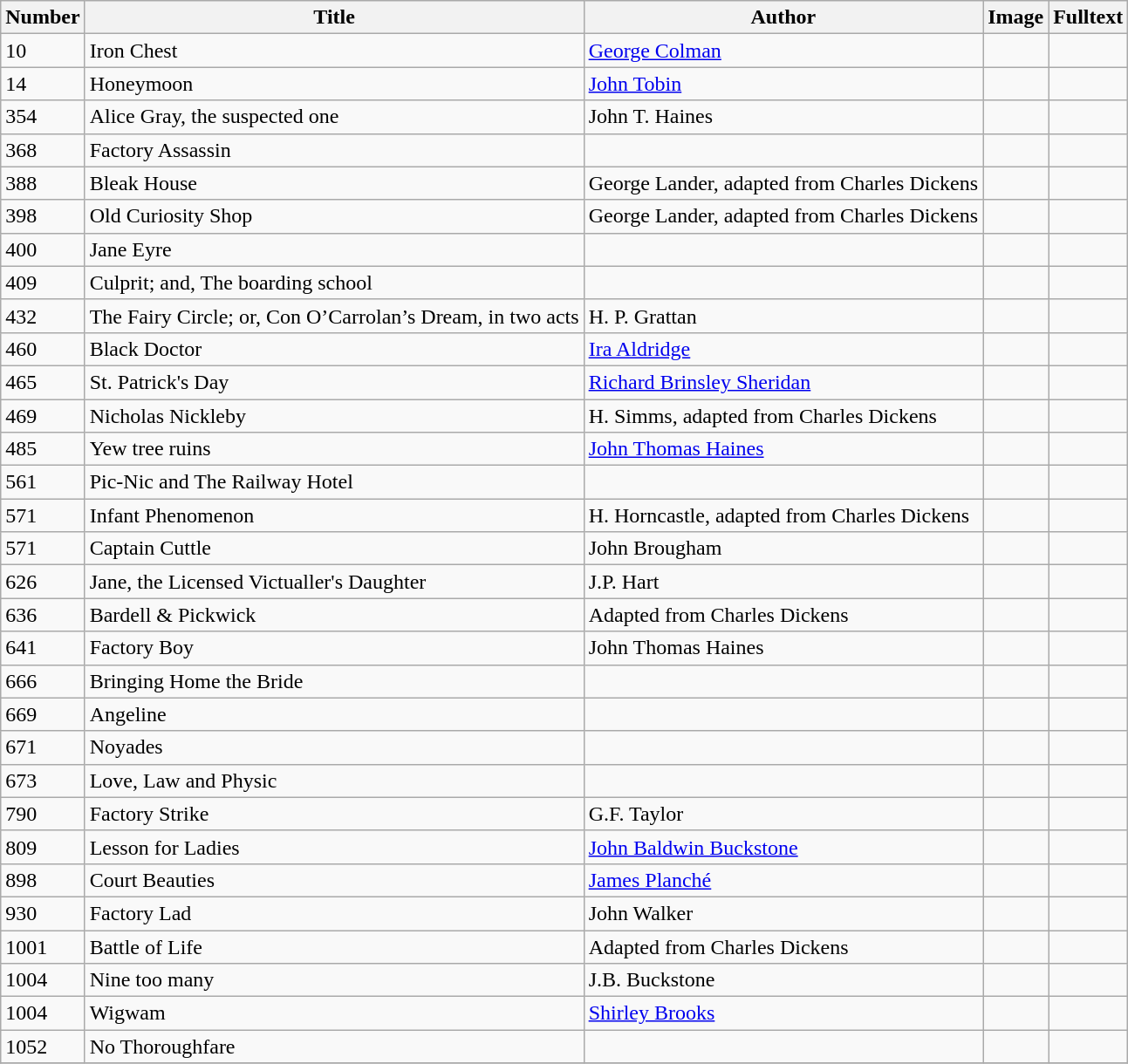<table class="wikitable sortable">
<tr>
<th>Number</th>
<th>Title</th>
<th>Author</th>
<th>Image</th>
<th>Fulltext</th>
</tr>
<tr>
<td>10</td>
<td>Iron Chest</td>
<td><a href='#'>George Colman</a></td>
<td></td>
<td></td>
</tr>
<tr>
<td>14</td>
<td>Honeymoon</td>
<td><a href='#'>John Tobin</a></td>
<td></td>
<td></td>
</tr>
<tr>
<td>354</td>
<td>Alice Gray, the suspected one</td>
<td>John T. Haines</td>
<td></td>
<td></td>
</tr>
<tr>
<td>368</td>
<td>Factory Assassin </td>
<td></td>
<td></td>
<td></td>
</tr>
<tr>
<td>388</td>
<td>Bleak House</td>
<td>George Lander, adapted from Charles Dickens </td>
<td></td>
<td></td>
</tr>
<tr>
<td>398</td>
<td>Old Curiosity Shop</td>
<td>George Lander, adapted from Charles Dickens </td>
<td></td>
<td></td>
</tr>
<tr>
<td>400</td>
<td>Jane Eyre</td>
<td></td>
<td></td>
<td></td>
</tr>
<tr>
<td>409</td>
<td>Culprit; and, The boarding school</td>
<td></td>
<td></td>
<td></td>
</tr>
<tr>
<td>432</td>
<td>The Fairy Circle; or, Con O’Carrolan’s Dream, in two acts</td>
<td>H. P. Grattan</td>
<td></td>
<td></td>
</tr>
<tr>
<td>460</td>
<td>Black Doctor </td>
<td><a href='#'>Ira Aldridge</a></td>
<td></td>
<td></td>
</tr>
<tr>
<td>465</td>
<td>St. Patrick's Day</td>
<td><a href='#'>Richard Brinsley Sheridan</a></td>
<td></td>
<td></td>
</tr>
<tr>
<td>469</td>
<td>Nicholas Nickleby</td>
<td>H. Simms, adapted from Charles Dickens </td>
<td></td>
<td></td>
</tr>
<tr>
<td>485</td>
<td>Yew tree ruins</td>
<td><a href='#'>John Thomas Haines</a></td>
<td></td>
<td></td>
</tr>
<tr>
<td>561</td>
<td>Pic-Nic and The Railway Hotel</td>
<td></td>
<td></td>
<td></td>
</tr>
<tr>
<td>571</td>
<td>Infant Phenomenon </td>
<td>H. Horncastle, adapted from Charles Dickens </td>
<td></td>
<td></td>
</tr>
<tr>
<td>571</td>
<td>Captain Cuttle </td>
<td>John Brougham </td>
<td></td>
<td></td>
</tr>
<tr>
<td>626</td>
<td>Jane, the Licensed Victualler's Daughter</td>
<td>J.P. Hart</td>
<td></td>
<td></td>
</tr>
<tr>
<td>636</td>
<td>Bardell & Pickwick </td>
<td>Adapted from Charles Dickens </td>
<td></td>
<td></td>
</tr>
<tr>
<td>641</td>
<td>Factory Boy </td>
<td>John Thomas Haines</td>
<td></td>
<td></td>
</tr>
<tr>
<td>666</td>
<td>Bringing Home the Bride</td>
<td></td>
<td></td>
<td></td>
</tr>
<tr>
<td>669</td>
<td>Angeline</td>
<td></td>
<td></td>
<td></td>
</tr>
<tr>
<td>671</td>
<td>Noyades</td>
<td></td>
<td></td>
<td></td>
</tr>
<tr>
<td>673</td>
<td>Love, Law and Physic</td>
<td></td>
<td></td>
<td></td>
</tr>
<tr>
<td>790</td>
<td>Factory Strike </td>
<td>G.F. Taylor</td>
<td></td>
<td></td>
</tr>
<tr>
<td>809</td>
<td>Lesson for Ladies</td>
<td><a href='#'>John Baldwin Buckstone</a></td>
<td></td>
<td></td>
</tr>
<tr>
<td>898</td>
<td>Court Beauties</td>
<td><a href='#'>James Planché</a></td>
<td></td>
<td></td>
</tr>
<tr>
<td>930</td>
<td>Factory Lad </td>
<td>John Walker</td>
<td></td>
<td></td>
</tr>
<tr>
<td>1001</td>
<td>Battle of Life </td>
<td>Adapted from Charles Dickens</td>
<td></td>
<td></td>
</tr>
<tr>
<td>1004</td>
<td>Nine too many</td>
<td>J.B. Buckstone</td>
<td></td>
<td></td>
</tr>
<tr>
<td>1004</td>
<td>Wigwam</td>
<td><a href='#'>Shirley Brooks</a></td>
<td></td>
<td></td>
</tr>
<tr>
<td>1052</td>
<td>No Thoroughfare </td>
<td></td>
<td></td>
<td></td>
</tr>
<tr>
</tr>
</table>
